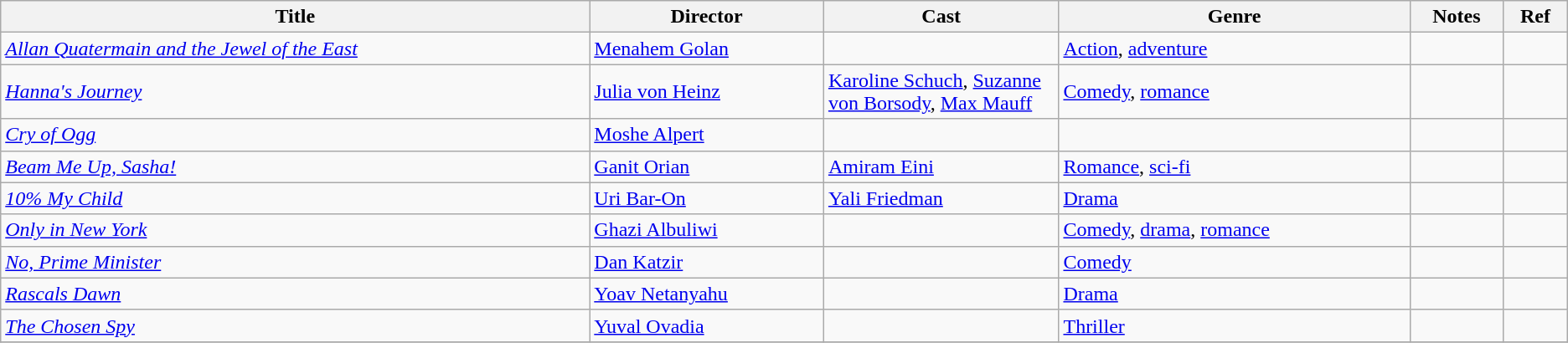<table class="wikitable">
<tr>
<th>Title</th>
<th>Director</th>
<th width=15%>Cast</th>
<th>Genre</th>
<th>Notes</th>
<th>Ref</th>
</tr>
<tr>
<td><em><a href='#'>Allan Quatermain and the Jewel of the East</a></em></td>
<td><a href='#'>Menahem Golan</a></td>
<td></td>
<td><a href='#'>Action</a>, <a href='#'>adventure</a></td>
<td></td>
<td></td>
</tr>
<tr>
<td><em><a href='#'>Hanna's Journey</a></em></td>
<td><a href='#'>Julia von Heinz</a></td>
<td><a href='#'>Karoline Schuch</a>, <a href='#'>Suzanne von Borsody</a>, <a href='#'>Max Mauff</a></td>
<td><a href='#'>Comedy</a>, <a href='#'>romance</a></td>
<td></td>
<td></td>
</tr>
<tr>
<td><em><a href='#'>Cry of Ogg</a></em></td>
<td><a href='#'>Moshe Alpert</a></td>
<td></td>
<td></td>
<td></td>
<td></td>
</tr>
<tr>
<td><em><a href='#'>Beam Me Up, Sasha!</a></em></td>
<td><a href='#'>Ganit Orian</a></td>
<td><a href='#'>Amiram Eini</a></td>
<td><a href='#'>Romance</a>, <a href='#'>sci-fi</a></td>
<td></td>
<td></td>
</tr>
<tr>
<td><em><a href='#'>10% My Child</a></em></td>
<td><a href='#'>Uri Bar-On</a></td>
<td><a href='#'>Yali Friedman</a></td>
<td><a href='#'>Drama</a></td>
<td></td>
<td></td>
</tr>
<tr>
<td><em><a href='#'>Only in New York</a></em></td>
<td><a href='#'>Ghazi Albuliwi</a></td>
<td></td>
<td><a href='#'>Comedy</a>, <a href='#'>drama</a>, <a href='#'>romance</a></td>
<td></td>
<td></td>
</tr>
<tr>
<td><em><a href='#'>No, Prime Minister</a></em></td>
<td><a href='#'>Dan Katzir</a></td>
<td></td>
<td><a href='#'>Comedy</a></td>
<td></td>
<td></td>
</tr>
<tr>
<td><em><a href='#'>Rascals Dawn</a></em></td>
<td><a href='#'>Yoav Netanyahu</a></td>
<td></td>
<td><a href='#'>Drama</a></td>
<td></td>
<td></td>
</tr>
<tr>
<td><em><a href='#'>The Chosen Spy</a></em></td>
<td><a href='#'>Yuval Ovadia</a></td>
<td></td>
<td><a href='#'>Thriller</a></td>
<td></td>
<td></td>
</tr>
<tr>
</tr>
</table>
